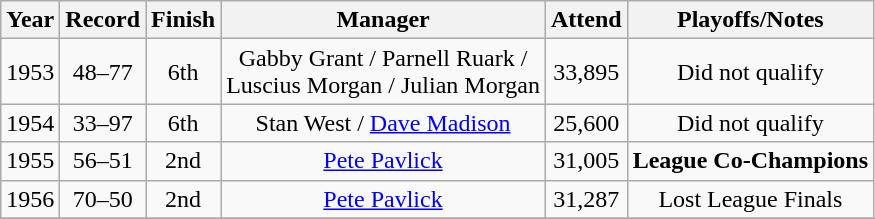<table class="wikitable" style="text-align:center">
<tr>
<th>Year</th>
<th>Record</th>
<th>Finish</th>
<th>Manager</th>
<th>Attend</th>
<th>Playoffs/Notes</th>
</tr>
<tr align=center>
<td>1953</td>
<td>48–77</td>
<td>6th</td>
<td>Gabby Grant / Parnell Ruark /<br> Luscius Morgan / Julian Morgan</td>
<td>33,895</td>
<td>Did not qualify</td>
</tr>
<tr align=center>
<td>1954</td>
<td>33–97</td>
<td>6th</td>
<td>Stan West / <a href='#'>Dave Madison</a></td>
<td>25,600</td>
<td>Did not qualify</td>
</tr>
<tr align=center>
<td>1955</td>
<td>56–51</td>
<td>2nd</td>
<td><a href='#'>Pete Pavlick</a></td>
<td>31,005</td>
<td><strong>League Co-Champions</strong></td>
</tr>
<tr align=center>
<td>1956</td>
<td>70–50</td>
<td>2nd</td>
<td><a href='#'>Pete Pavlick</a></td>
<td>31,287</td>
<td>Lost League Finals</td>
</tr>
<tr align=center>
</tr>
</table>
